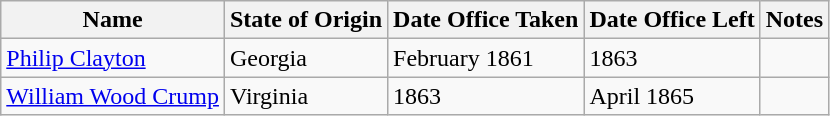<table class="wikitable">
<tr>
<th>Name</th>
<th>State of Origin</th>
<th>Date Office Taken</th>
<th>Date Office Left</th>
<th>Notes</th>
</tr>
<tr>
<td><a href='#'>Philip Clayton</a></td>
<td>Georgia</td>
<td>February 1861</td>
<td>1863</td>
<td></td>
</tr>
<tr>
<td><a href='#'>William Wood Crump</a></td>
<td>Virginia</td>
<td>1863</td>
<td>April 1865</td>
<td></td>
</tr>
</table>
